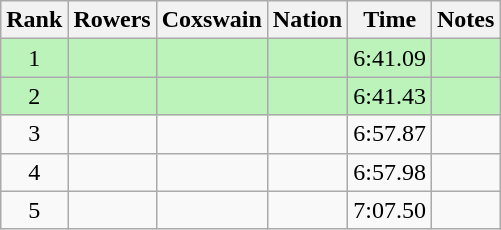<table class="wikitable sortable" style=text-align:center>
<tr>
<th>Rank</th>
<th>Rowers</th>
<th>Coxswain</th>
<th>Nation</th>
<th>Time</th>
<th>Notes</th>
</tr>
<tr bgcolor=bbf3bb>
<td>1</td>
<td align=left></td>
<td align=left></td>
<td align=left></td>
<td>6:41.09</td>
<td></td>
</tr>
<tr bgcolor=bbf3bb>
<td>2</td>
<td align=left></td>
<td align=left></td>
<td align=left></td>
<td>6:41.43</td>
<td></td>
</tr>
<tr>
<td>3</td>
<td align=left></td>
<td align=left></td>
<td align=left></td>
<td>6:57.87</td>
<td></td>
</tr>
<tr>
<td>4</td>
<td align=left></td>
<td align=left></td>
<td align=left></td>
<td>6:57.98</td>
<td></td>
</tr>
<tr>
<td>5</td>
<td align=left></td>
<td align=left></td>
<td align=left></td>
<td>7:07.50</td>
<td></td>
</tr>
</table>
